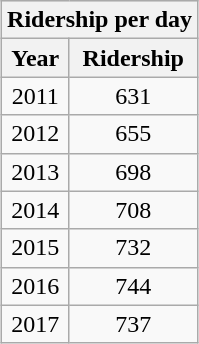<table class="wikitable" style="margin: 1em 0.2em; text-align: center;">
<tr style="background: #ddd;">
<th colspan="2">Ridership per day </th>
</tr>
<tr>
<th>Year</th>
<th>Ridership</th>
</tr>
<tr>
<td>2011</td>
<td>631</td>
</tr>
<tr>
<td>2012</td>
<td>655</td>
</tr>
<tr>
<td>2013</td>
<td>698</td>
</tr>
<tr>
<td>2014</td>
<td>708</td>
</tr>
<tr>
<td>2015</td>
<td>732</td>
</tr>
<tr>
<td>2016</td>
<td>744</td>
</tr>
<tr>
<td>2017</td>
<td>737</td>
</tr>
</table>
